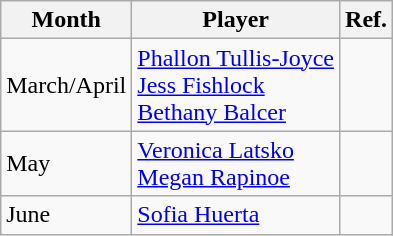<table class="wikitable">
<tr>
<th>Month</th>
<th>Player</th>
<th>Ref.</th>
</tr>
<tr>
<td>March/April</td>
<td> <a href='#'>Phallon Tullis-Joyce</a><br> <a href='#'>Jess Fishlock</a><br> <a href='#'>Bethany Balcer</a></td>
<td></td>
</tr>
<tr>
<td>May</td>
<td> <a href='#'>Veronica Latsko</a><br> <a href='#'>Megan Rapinoe</a></td>
<td></td>
</tr>
<tr>
<td>June</td>
<td> <a href='#'>Sofia Huerta</a></td>
<td></td>
</tr>
</table>
